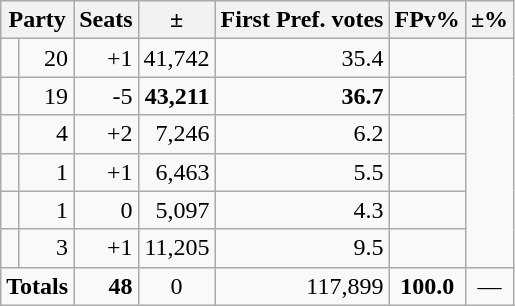<table class=wikitable>
<tr>
<th colspan=2 align=center>Party</th>
<th valign=top>Seats</th>
<th valign=top>±</th>
<th valign=top>First Pref. votes</th>
<th valign=top>FPv%</th>
<th valign=top>±%</th>
</tr>
<tr>
<td></td>
<td align=right>20</td>
<td align=right>+1</td>
<td align=right>41,742</td>
<td align=right>35.4</td>
<td align=right></td>
</tr>
<tr>
<td></td>
<td align=right>19</td>
<td align=right>-5</td>
<td align=right><strong>43,211</strong></td>
<td align=right><strong>36.7</strong></td>
<td align=right></td>
</tr>
<tr>
<td></td>
<td align=right>4</td>
<td align=right>+2</td>
<td align=right>7,246</td>
<td align=right>6.2</td>
<td align=right></td>
</tr>
<tr>
<td></td>
<td align=right>1</td>
<td align=right>+1</td>
<td align=right>6,463</td>
<td align=right>5.5</td>
<td align=right></td>
</tr>
<tr>
<td></td>
<td align=right>1</td>
<td align=right>0</td>
<td align=right>5,097</td>
<td align=right>4.3</td>
<td align=right></td>
</tr>
<tr>
<td></td>
<td align=right>3</td>
<td align=right>+1</td>
<td align=right>11,205</td>
<td align=right>9.5</td>
<td align=right></td>
</tr>
<tr>
<td colspan=2 align=center><strong>Totals</strong></td>
<td align=right><strong>48</strong></td>
<td align=center>0</td>
<td align=right>117,899</td>
<td align=center><strong>100.0</strong></td>
<td align=center>—</td>
</tr>
</table>
